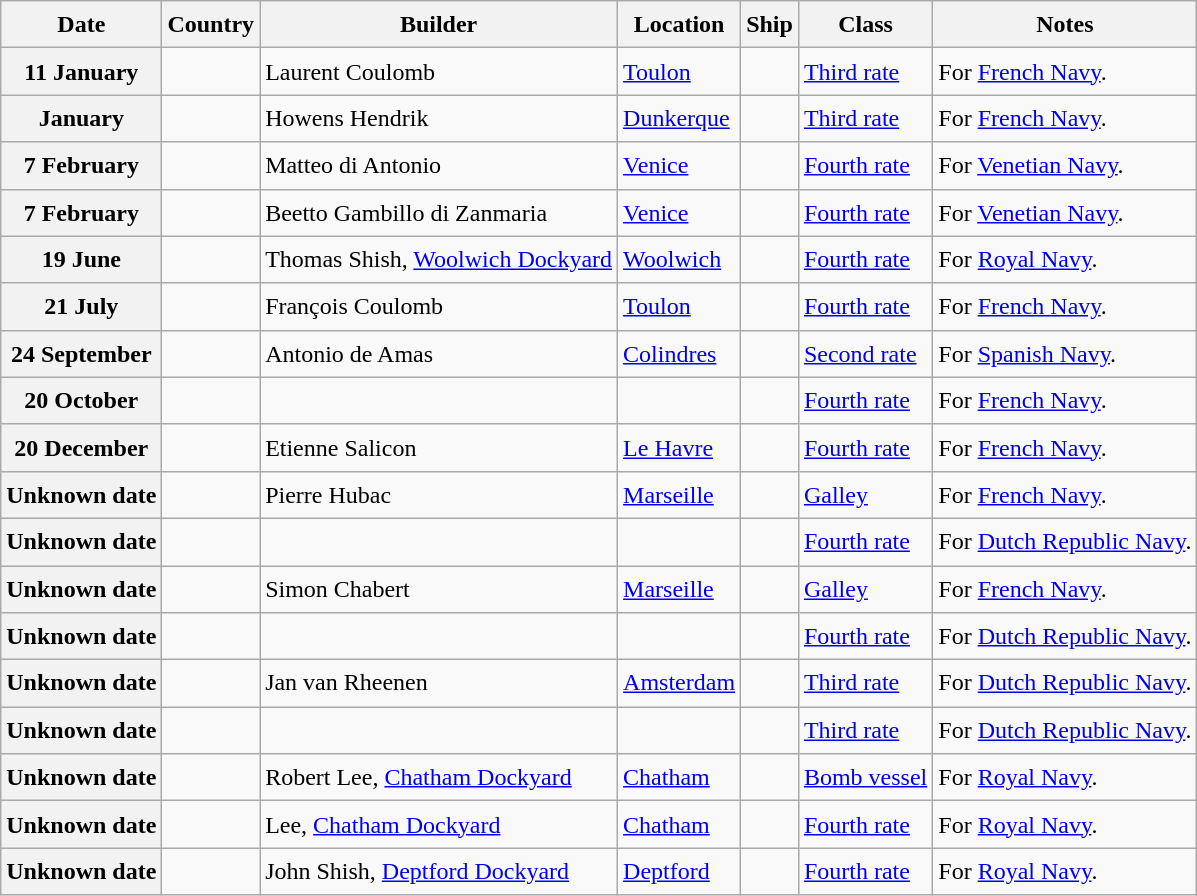<table class="wikitable sortable" style="font-size:1.00em; line-height:1.5em;">
<tr>
<th>Date</th>
<th>Country</th>
<th>Builder</th>
<th>Location</th>
<th>Ship</th>
<th>Class</th>
<th>Notes</th>
</tr>
<tr ---->
<th>11 January</th>
<td></td>
<td>Laurent Coulomb</td>
<td><a href='#'>Toulon</a></td>
<td><strong></strong></td>
<td><a href='#'>Third rate</a></td>
<td>For <a href='#'>French Navy</a>.</td>
</tr>
<tr ---->
<th>January</th>
<td></td>
<td>Howens Hendrik</td>
<td><a href='#'>Dunkerque</a></td>
<td><strong></strong></td>
<td><a href='#'>Third rate</a></td>
<td>For <a href='#'>French Navy</a>.</td>
</tr>
<tr ---->
<th>7 February</th>
<td></td>
<td>Matteo di Antonio</td>
<td><a href='#'>Venice</a></td>
<td><strong></strong></td>
<td><a href='#'>Fourth rate</a></td>
<td>For <a href='#'>Venetian Navy</a>.</td>
</tr>
<tr ---->
<th>7 February</th>
<td></td>
<td>Beetto Gambillo di Zanmaria</td>
<td><a href='#'>Venice</a></td>
<td><strong></strong></td>
<td><a href='#'>Fourth rate</a></td>
<td>For <a href='#'>Venetian Navy</a>.</td>
</tr>
<tr ---->
<th>19 June</th>
<td></td>
<td>Thomas Shish, <a href='#'>Woolwich Dockyard</a></td>
<td><a href='#'>Woolwich</a></td>
<td><strong></strong></td>
<td><a href='#'>Fourth rate</a></td>
<td>For <a href='#'>Royal Navy</a>.</td>
</tr>
<tr ---->
<th>21 July</th>
<td></td>
<td>François Coulomb</td>
<td><a href='#'>Toulon</a></td>
<td><strong></strong></td>
<td><a href='#'>Fourth rate</a></td>
<td>For <a href='#'>French Navy</a>.</td>
</tr>
<tr ---->
<th>24 September</th>
<td></td>
<td>Antonio de Amas</td>
<td><a href='#'>Colindres</a></td>
<td><strong></strong></td>
<td><a href='#'>Second rate</a></td>
<td>For <a href='#'>Spanish Navy</a>.</td>
</tr>
<tr ---->
<th>20 October</th>
<td></td>
<td></td>
<td></td>
<td><strong></strong></td>
<td><a href='#'>Fourth rate</a></td>
<td>For <a href='#'>French Navy</a>.</td>
</tr>
<tr ---->
<th>20 December</th>
<td></td>
<td>Etienne Salicon</td>
<td><a href='#'>Le Havre</a></td>
<td><strong></strong></td>
<td><a href='#'>Fourth rate</a></td>
<td>For <a href='#'>French Navy</a>.</td>
</tr>
<tr ---->
<th>Unknown date</th>
<td></td>
<td>Pierre Hubac</td>
<td><a href='#'>Marseille</a></td>
<td><strong></strong></td>
<td><a href='#'>Galley</a></td>
<td>For <a href='#'>French Navy</a>.</td>
</tr>
<tr ---->
<th>Unknown date</th>
<td></td>
<td></td>
<td></td>
<td><strong></strong></td>
<td><a href='#'>Fourth rate</a></td>
<td>For <a href='#'>Dutch Republic Navy</a>.</td>
</tr>
<tr ---->
<th>Unknown date</th>
<td></td>
<td>Simon Chabert</td>
<td><a href='#'>Marseille</a></td>
<td><strong></strong></td>
<td><a href='#'>Galley</a></td>
<td>For <a href='#'>French Navy</a>.</td>
</tr>
<tr ---->
<th>Unknown date</th>
<td></td>
<td></td>
<td></td>
<td><strong></strong></td>
<td><a href='#'>Fourth rate</a></td>
<td>For <a href='#'>Dutch Republic Navy</a>.</td>
</tr>
<tr ---->
<th>Unknown date</th>
<td></td>
<td>Jan van Rheenen</td>
<td><a href='#'>Amsterdam</a></td>
<td><strong></strong></td>
<td><a href='#'>Third rate</a></td>
<td>For <a href='#'>Dutch Republic Navy</a>.</td>
</tr>
<tr ---->
<th>Unknown date</th>
<td></td>
<td></td>
<td></td>
<td><strong></strong></td>
<td><a href='#'>Third rate</a></td>
<td>For <a href='#'>Dutch Republic Navy</a>.</td>
</tr>
<tr ---->
<th>Unknown date</th>
<td></td>
<td>Robert Lee, <a href='#'>Chatham Dockyard</a></td>
<td><a href='#'>Chatham</a></td>
<td><strong></strong></td>
<td><a href='#'>Bomb vessel</a></td>
<td>For <a href='#'>Royal Navy</a>.</td>
</tr>
<tr ---->
<th>Unknown date</th>
<td></td>
<td>Lee, <a href='#'>Chatham Dockyard</a></td>
<td><a href='#'>Chatham</a></td>
<td><strong></strong></td>
<td><a href='#'>Fourth rate</a></td>
<td>For <a href='#'>Royal Navy</a>.</td>
</tr>
<tr ---->
<th>Unknown date</th>
<td></td>
<td>John Shish, <a href='#'>Deptford Dockyard</a></td>
<td><a href='#'>Deptford</a></td>
<td><strong></strong></td>
<td><a href='#'>Fourth rate</a></td>
<td>For <a href='#'>Royal Navy</a>.</td>
</tr>
</table>
